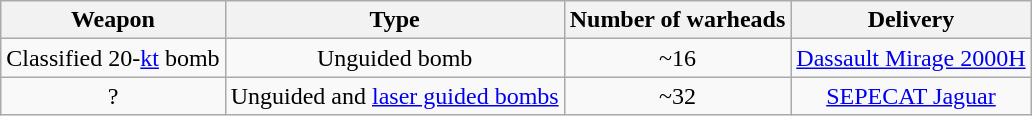<table class="wikitable sortable" style="text-align: center;">
<tr>
<th>Weapon</th>
<th>Type</th>
<th>Number of warheads</th>
<th>Delivery</th>
</tr>
<tr>
<td>Classified 20-<a href='#'>kt</a> bomb</td>
<td>Unguided bomb</td>
<td>~16</td>
<td><a href='#'>Dassault Mirage 2000H</a></td>
</tr>
<tr>
<td>?</td>
<td>Unguided and <a href='#'>laser guided bombs</a></td>
<td>~32</td>
<td><a href='#'>SEPECAT Jaguar</a></td>
</tr>
</table>
